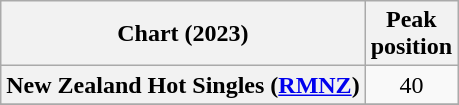<table class="wikitable sortable plainrowheaders" style="text-align:center">
<tr>
<th scope="col">Chart (2023)</th>
<th scope="col">Peak<br>position</th>
</tr>
<tr>
<th scope="row">New Zealand Hot Singles (<a href='#'>RMNZ</a>)</th>
<td>40</td>
</tr>
<tr>
</tr>
</table>
